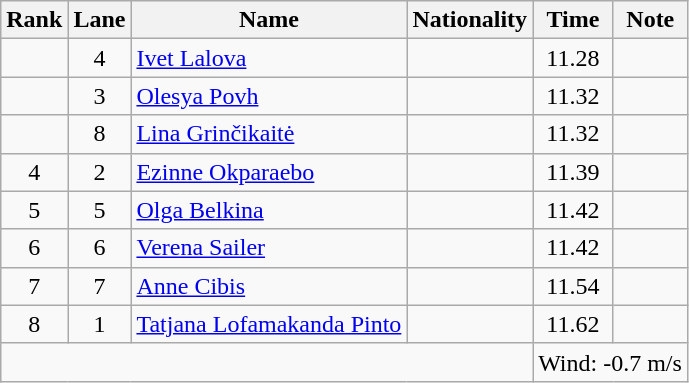<table class="wikitable sortable" style="text-align:center">
<tr>
<th>Rank</th>
<th>Lane</th>
<th>Name</th>
<th>Nationality</th>
<th>Time</th>
<th>Note</th>
</tr>
<tr>
<td></td>
<td>4</td>
<td align="left"><a href='#'>Ivet Lalova</a></td>
<td align=left></td>
<td>11.28</td>
<td></td>
</tr>
<tr>
<td></td>
<td>3</td>
<td align="left"><a href='#'>Olesya Povh</a></td>
<td align=left></td>
<td>11.32</td>
<td></td>
</tr>
<tr>
<td></td>
<td>8</td>
<td align="left"><a href='#'>Lina Grinčikaitė</a></td>
<td align=left></td>
<td>11.32</td>
<td></td>
</tr>
<tr>
<td>4</td>
<td>2</td>
<td align="left"><a href='#'>Ezinne Okparaebo</a></td>
<td align=left></td>
<td>11.39</td>
<td></td>
</tr>
<tr>
<td>5</td>
<td>5</td>
<td align="left"><a href='#'>Olga Belkina</a></td>
<td align=left></td>
<td>11.42</td>
<td></td>
</tr>
<tr>
<td>6</td>
<td>6</td>
<td align="left"><a href='#'>Verena Sailer</a></td>
<td align=left></td>
<td>11.42</td>
<td></td>
</tr>
<tr>
<td>7</td>
<td>7</td>
<td align="left"><a href='#'>Anne Cibis</a></td>
<td align=left></td>
<td>11.54</td>
<td></td>
</tr>
<tr>
<td>8</td>
<td>1</td>
<td align="left"><a href='#'>Tatjana Lofamakanda Pinto</a></td>
<td align=left></td>
<td>11.62</td>
<td></td>
</tr>
<tr>
<td colspan="4"></td>
<td colspan="2">Wind: -0.7 m/s</td>
</tr>
</table>
